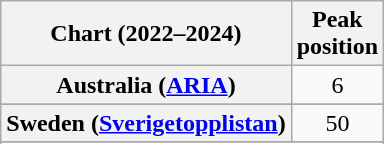<table class="wikitable sortable plainrowheaders" style="text-align:center">
<tr>
<th scope="col">Chart (2022–2024)</th>
<th scope="col">Peak<br>position</th>
</tr>
<tr>
<th scope="row">Australia (<a href='#'>ARIA</a>)</th>
<td>6</td>
</tr>
<tr>
</tr>
<tr>
</tr>
<tr>
</tr>
<tr>
</tr>
<tr>
</tr>
<tr>
<th scope="row">Sweden (<a href='#'>Sverigetopplistan</a>)</th>
<td>50</td>
</tr>
<tr>
</tr>
<tr>
</tr>
<tr>
</tr>
<tr>
</tr>
<tr>
</tr>
</table>
